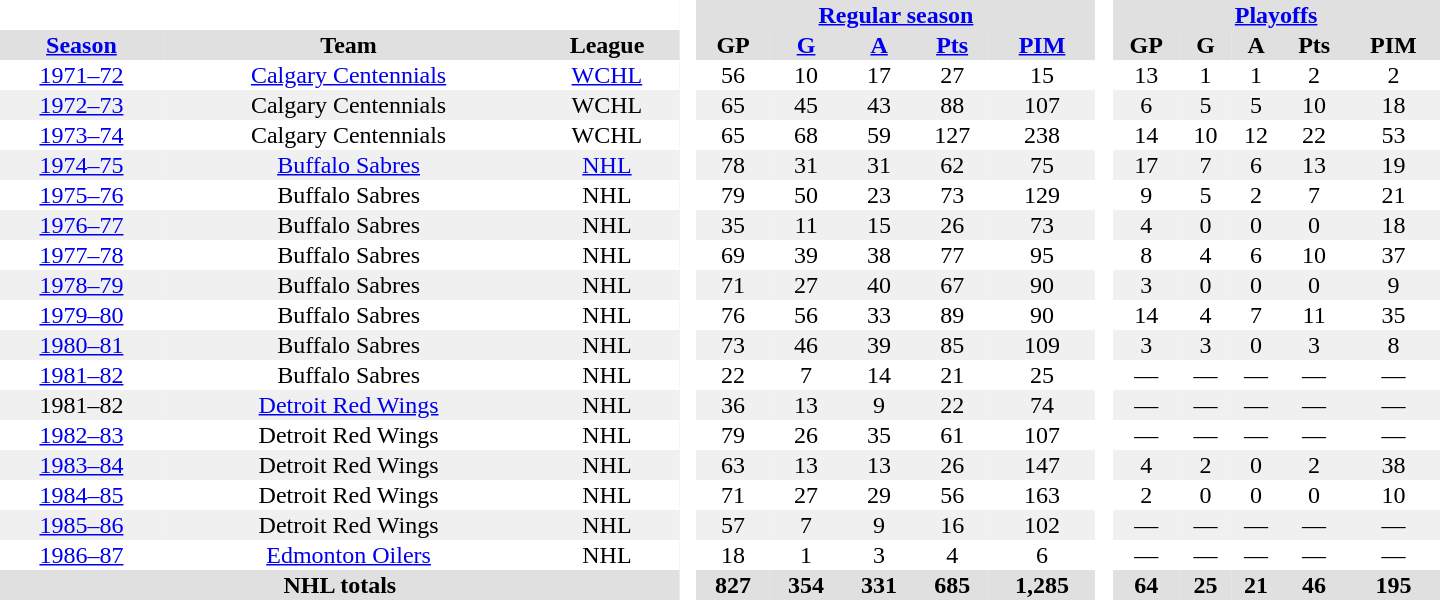<table border="0" cellpadding="1" cellspacing="0" style="text-align:center; width:60em;">
<tr style="background:#e0e0e0;">
<th colspan="3" style="background:#fff;"> </th>
<th rowspan="99" style="background:#fff;"> </th>
<th colspan="5"><a href='#'>Regular season</a></th>
<th rowspan="99" style="background:#fff;"> </th>
<th colspan="5"><a href='#'>Playoffs</a></th>
</tr>
<tr style="background:#e0e0e0;">
<th><a href='#'>Season</a></th>
<th>Team</th>
<th>League</th>
<th>GP</th>
<th><a href='#'>G</a></th>
<th><a href='#'>A</a></th>
<th><a href='#'>Pts</a></th>
<th><a href='#'>PIM</a></th>
<th>GP</th>
<th>G</th>
<th>A</th>
<th>Pts</th>
<th>PIM</th>
</tr>
<tr>
<td><a href='#'>1971–72</a></td>
<td><a href='#'>Calgary Centennials</a></td>
<td><a href='#'>WCHL</a></td>
<td>56</td>
<td>10</td>
<td>17</td>
<td>27</td>
<td>15</td>
<td>13</td>
<td>1</td>
<td>1</td>
<td>2</td>
<td>2</td>
</tr>
<tr style="background:#f0f0f0;">
<td><a href='#'>1972–73</a></td>
<td>Calgary Centennials</td>
<td>WCHL</td>
<td>65</td>
<td>45</td>
<td>43</td>
<td>88</td>
<td>107</td>
<td>6</td>
<td>5</td>
<td>5</td>
<td>10</td>
<td>18</td>
</tr>
<tr>
<td><a href='#'>1973–74</a></td>
<td>Calgary Centennials</td>
<td>WCHL</td>
<td>65</td>
<td>68</td>
<td>59</td>
<td>127</td>
<td>238</td>
<td>14</td>
<td>10</td>
<td>12</td>
<td>22</td>
<td>53</td>
</tr>
<tr style="background:#f0f0f0;">
<td><a href='#'>1974–75</a></td>
<td><a href='#'>Buffalo Sabres</a></td>
<td><a href='#'>NHL</a></td>
<td>78</td>
<td>31</td>
<td>31</td>
<td>62</td>
<td>75</td>
<td>17</td>
<td>7</td>
<td>6</td>
<td>13</td>
<td>19</td>
</tr>
<tr>
<td><a href='#'>1975–76</a></td>
<td>Buffalo Sabres</td>
<td>NHL</td>
<td>79</td>
<td>50</td>
<td>23</td>
<td>73</td>
<td>129</td>
<td>9</td>
<td>5</td>
<td>2</td>
<td>7</td>
<td>21</td>
</tr>
<tr style="background:#f0f0f0;">
<td><a href='#'>1976–77</a></td>
<td>Buffalo Sabres</td>
<td>NHL</td>
<td>35</td>
<td>11</td>
<td>15</td>
<td>26</td>
<td>73</td>
<td>4</td>
<td>0</td>
<td>0</td>
<td>0</td>
<td>18</td>
</tr>
<tr>
<td><a href='#'>1977–78</a></td>
<td>Buffalo Sabres</td>
<td>NHL</td>
<td>69</td>
<td>39</td>
<td>38</td>
<td>77</td>
<td>95</td>
<td>8</td>
<td>4</td>
<td>6</td>
<td>10</td>
<td>37</td>
</tr>
<tr style="background:#f0f0f0;">
<td><a href='#'>1978–79</a></td>
<td>Buffalo Sabres</td>
<td>NHL</td>
<td>71</td>
<td>27</td>
<td>40</td>
<td>67</td>
<td>90</td>
<td>3</td>
<td>0</td>
<td>0</td>
<td>0</td>
<td>9</td>
</tr>
<tr>
<td><a href='#'>1979–80</a></td>
<td>Buffalo Sabres</td>
<td>NHL</td>
<td>76</td>
<td>56</td>
<td>33</td>
<td>89</td>
<td>90</td>
<td>14</td>
<td>4</td>
<td>7</td>
<td>11</td>
<td>35</td>
</tr>
<tr style="background:#f0f0f0;">
<td><a href='#'>1980–81</a></td>
<td>Buffalo Sabres</td>
<td>NHL</td>
<td>73</td>
<td>46</td>
<td>39</td>
<td>85</td>
<td>109</td>
<td>3</td>
<td>3</td>
<td>0</td>
<td>3</td>
<td>8</td>
</tr>
<tr>
<td><a href='#'>1981–82</a></td>
<td>Buffalo Sabres</td>
<td>NHL</td>
<td>22</td>
<td>7</td>
<td>14</td>
<td>21</td>
<td>25</td>
<td>—</td>
<td>—</td>
<td>—</td>
<td>—</td>
<td>—</td>
</tr>
<tr style="background:#f0f0f0;">
<td>1981–82</td>
<td><a href='#'>Detroit Red Wings</a></td>
<td>NHL</td>
<td>36</td>
<td>13</td>
<td>9</td>
<td>22</td>
<td>74</td>
<td>—</td>
<td>—</td>
<td>—</td>
<td>—</td>
<td>—</td>
</tr>
<tr>
<td><a href='#'>1982–83</a></td>
<td>Detroit Red Wings</td>
<td>NHL</td>
<td>79</td>
<td>26</td>
<td>35</td>
<td>61</td>
<td>107</td>
<td>—</td>
<td>—</td>
<td>—</td>
<td>—</td>
<td>—</td>
</tr>
<tr style="background:#f0f0f0;">
<td><a href='#'>1983–84</a></td>
<td>Detroit Red Wings</td>
<td>NHL</td>
<td>63</td>
<td>13</td>
<td>13</td>
<td>26</td>
<td>147</td>
<td>4</td>
<td>2</td>
<td>0</td>
<td>2</td>
<td>38</td>
</tr>
<tr>
<td><a href='#'>1984–85</a></td>
<td>Detroit Red Wings</td>
<td>NHL</td>
<td>71</td>
<td>27</td>
<td>29</td>
<td>56</td>
<td>163</td>
<td>2</td>
<td>0</td>
<td>0</td>
<td>0</td>
<td>10</td>
</tr>
<tr style="background:#f0f0f0;">
<td><a href='#'>1985–86</a></td>
<td>Detroit Red Wings</td>
<td>NHL</td>
<td>57</td>
<td>7</td>
<td>9</td>
<td>16</td>
<td>102</td>
<td>—</td>
<td>—</td>
<td>—</td>
<td>—</td>
<td>—</td>
</tr>
<tr>
<td><a href='#'>1986–87</a></td>
<td><a href='#'>Edmonton Oilers</a></td>
<td>NHL</td>
<td>18</td>
<td>1</td>
<td>3</td>
<td>4</td>
<td>6</td>
<td>—</td>
<td>—</td>
<td>—</td>
<td>—</td>
<td>—</td>
</tr>
<tr style="background:#e0e0e0;">
<th colspan="3">NHL totals</th>
<th>827</th>
<th>354</th>
<th>331</th>
<th>685</th>
<th>1,285</th>
<th>64</th>
<th>25</th>
<th>21</th>
<th>46</th>
<th>195</th>
</tr>
</table>
